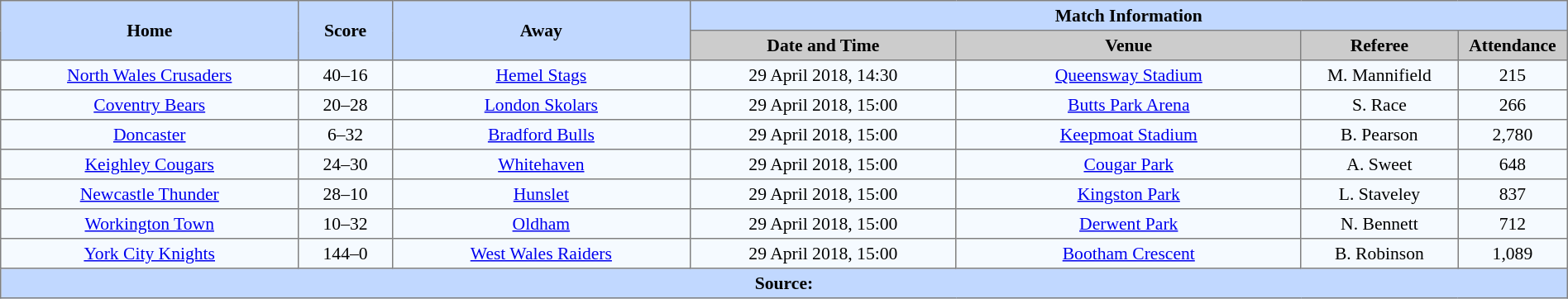<table border=1 style="border-collapse:collapse; font-size:90%; text-align:center;" cellpadding=3 cellspacing=0 width=100%>
<tr bgcolor=#C1D8FF>
<th rowspan=2 width=19%>Home</th>
<th rowspan=2 width=6%>Score</th>
<th rowspan=2 width=19%>Away</th>
<th colspan=4>Match Information</th>
</tr>
<tr bgcolor=#CCCCCC>
<th width=17%>Date and Time</th>
<th width=22%>Venue</th>
<th width=10%>Referee</th>
<th width=7%>Attendance</th>
</tr>
<tr bgcolor=#F5FAFF>
<td> <a href='#'>North Wales Crusaders</a></td>
<td>40–16</td>
<td> <a href='#'>Hemel Stags</a></td>
<td>29 April 2018, 14:30</td>
<td><a href='#'>Queensway Stadium</a></td>
<td>M. Mannifield</td>
<td>215</td>
</tr>
<tr bgcolor=#F5FAFF>
<td> <a href='#'>Coventry Bears</a></td>
<td>20–28</td>
<td> <a href='#'>London Skolars</a></td>
<td>29 April 2018, 15:00</td>
<td><a href='#'>Butts Park Arena</a></td>
<td>S. Race</td>
<td>266</td>
</tr>
<tr bgcolor=#F5FAFF>
<td> <a href='#'>Doncaster</a></td>
<td>6–32</td>
<td> <a href='#'>Bradford Bulls</a></td>
<td>29 April 2018, 15:00</td>
<td><a href='#'>Keepmoat Stadium</a></td>
<td>B. Pearson</td>
<td>2,780</td>
</tr>
<tr bgcolor=#F5FAFF>
<td> <a href='#'>Keighley Cougars</a></td>
<td>24–30</td>
<td> <a href='#'>Whitehaven</a></td>
<td>29 April 2018, 15:00</td>
<td><a href='#'>Cougar Park</a></td>
<td>A. Sweet</td>
<td>648</td>
</tr>
<tr bgcolor=#F5FAFF>
<td> <a href='#'>Newcastle Thunder</a></td>
<td>28–10</td>
<td> <a href='#'>Hunslet</a></td>
<td>29 April 2018, 15:00</td>
<td><a href='#'>Kingston Park</a></td>
<td>L. Staveley</td>
<td>837</td>
</tr>
<tr bgcolor=#F5FAFF>
<td> <a href='#'>Workington Town</a></td>
<td>10–32</td>
<td> <a href='#'>Oldham</a></td>
<td>29 April 2018, 15:00</td>
<td><a href='#'>Derwent Park</a></td>
<td>N. Bennett</td>
<td>712</td>
</tr>
<tr bgcolor=#F5FAFF>
<td> <a href='#'>York City Knights</a></td>
<td>144–0</td>
<td> <a href='#'>West Wales Raiders</a></td>
<td>29 April 2018, 15:00</td>
<td><a href='#'>Bootham Crescent</a></td>
<td>B. Robinson</td>
<td>1,089</td>
</tr>
<tr bgcolor=#C1D8FF>
<th colspan=7>Source:</th>
</tr>
</table>
